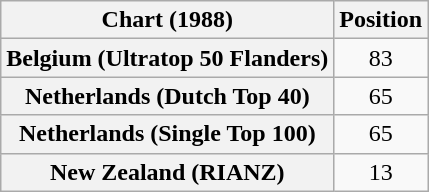<table class="wikitable sortable plainrowheaders" style="text-align:center;">
<tr>
<th scope="col">Chart (1988)</th>
<th scope="col">Position</th>
</tr>
<tr>
<th scope="row">Belgium (Ultratop 50 Flanders)</th>
<td>83</td>
</tr>
<tr>
<th scope="row">Netherlands (Dutch Top 40)</th>
<td>65</td>
</tr>
<tr>
<th scope="row">Netherlands (Single Top 100)</th>
<td>65</td>
</tr>
<tr>
<th scope="row">New Zealand (RIANZ)</th>
<td>13</td>
</tr>
</table>
